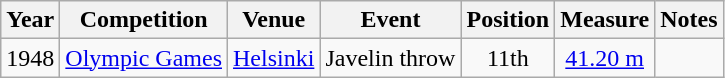<table class="wikitable" style="text-align:center;">
<tr>
<th>Year</th>
<th>Competition</th>
<th>Venue</th>
<th>Event</th>
<th>Position</th>
<th>Measure</th>
<th>Notes</th>
</tr>
<tr>
<td>1948</td>
<td align=left><a href='#'>Olympic Games</a></td>
<td align=left> <a href='#'>Helsinki</a></td>
<td>Javelin throw</td>
<td>11th</td>
<td><a href='#'>41.20 m</a></td>
<td></td>
</tr>
</table>
